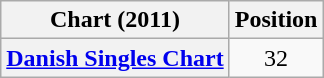<table class="wikitable sortable plainrowheaders" style="text-align:center">
<tr>
<th scope="col">Chart (2011)</th>
<th scope="col">Position</th>
</tr>
<tr>
<th scope="row"><a href='#'>Danish Singles Chart</a></th>
<td style="text-align:center;">32</td>
</tr>
</table>
